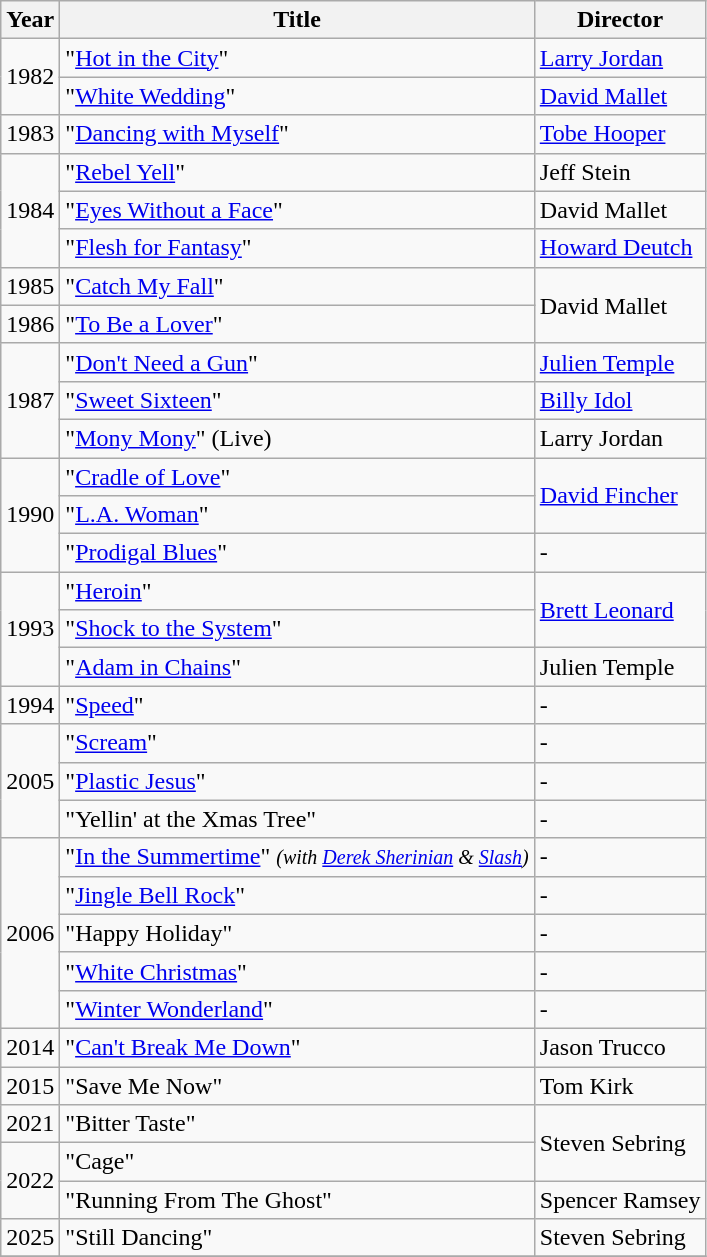<table class="wikitable">
<tr>
<th>Year</th>
<th>Title</th>
<th>Director</th>
</tr>
<tr>
<td rowspan="2">1982</td>
<td>"<a href='#'>Hot in the City</a>"</td>
<td><a href='#'>Larry Jordan</a></td>
</tr>
<tr>
<td>"<a href='#'>White Wedding</a>"</td>
<td><a href='#'>David Mallet</a></td>
</tr>
<tr>
<td>1983</td>
<td>"<a href='#'>Dancing with Myself</a>"</td>
<td><a href='#'>Tobe Hooper</a></td>
</tr>
<tr>
<td rowspan="3">1984</td>
<td>"<a href='#'>Rebel Yell</a>"</td>
<td>Jeff Stein</td>
</tr>
<tr>
<td>"<a href='#'>Eyes Without a Face</a>"</td>
<td>David Mallet</td>
</tr>
<tr>
<td>"<a href='#'>Flesh for Fantasy</a>"</td>
<td><a href='#'>Howard Deutch</a></td>
</tr>
<tr>
<td>1985</td>
<td>"<a href='#'>Catch My Fall</a>"</td>
<td rowspan="2">David Mallet</td>
</tr>
<tr>
<td>1986</td>
<td>"<a href='#'>To Be a Lover</a>"</td>
</tr>
<tr>
<td rowspan="3">1987</td>
<td>"<a href='#'>Don't Need a Gun</a>"</td>
<td><a href='#'>Julien Temple</a></td>
</tr>
<tr>
<td>"<a href='#'>Sweet Sixteen</a>"</td>
<td><a href='#'>Billy Idol</a></td>
</tr>
<tr>
<td>"<a href='#'>Mony Mony</a>" (Live)</td>
<td>Larry Jordan</td>
</tr>
<tr>
<td rowspan="3">1990</td>
<td>"<a href='#'>Cradle of Love</a>"</td>
<td rowspan="2"><a href='#'>David Fincher</a></td>
</tr>
<tr>
<td>"<a href='#'>L.A. Woman</a>"</td>
</tr>
<tr>
<td>"<a href='#'>Prodigal Blues</a>"</td>
<td>-</td>
</tr>
<tr>
<td rowspan="3">1993</td>
<td>"<a href='#'>Heroin</a>"</td>
<td rowspan="2"><a href='#'>Brett Leonard</a></td>
</tr>
<tr>
<td>"<a href='#'>Shock to the System</a>"</td>
</tr>
<tr>
<td>"<a href='#'>Adam in Chains</a>"</td>
<td>Julien Temple</td>
</tr>
<tr>
<td>1994</td>
<td>"<a href='#'>Speed</a>"</td>
<td>-</td>
</tr>
<tr>
<td rowspan="3">2005</td>
<td>"<a href='#'>Scream</a>"</td>
<td>-</td>
</tr>
<tr>
<td>"<a href='#'>Plastic Jesus</a>"</td>
<td>-</td>
</tr>
<tr>
<td>"Yellin' at the Xmas Tree"</td>
<td>-</td>
</tr>
<tr>
<td rowspan="5">2006</td>
<td>"<a href='#'>In the Summertime</a>" <small><em>(with <a href='#'>Derek Sherinian</a> & <a href='#'>Slash</a>)</em></small></td>
<td>-</td>
</tr>
<tr>
<td>"<a href='#'>Jingle Bell Rock</a>"</td>
<td>-</td>
</tr>
<tr>
<td>"Happy Holiday"</td>
<td>-</td>
</tr>
<tr>
<td>"<a href='#'>White Christmas</a>"</td>
<td>-</td>
</tr>
<tr>
<td>"<a href='#'>Winter Wonderland</a>"</td>
<td>-</td>
</tr>
<tr>
<td>2014</td>
<td>"<a href='#'>Can't Break Me Down</a>"</td>
<td>Jason Trucco</td>
</tr>
<tr>
<td>2015</td>
<td>"Save Me Now"</td>
<td>Tom Kirk</td>
</tr>
<tr>
<td>2021</td>
<td>"Bitter Taste"</td>
<td rowspan="2">Steven Sebring</td>
</tr>
<tr>
<td rowspan="2">2022</td>
<td>"Cage"</td>
</tr>
<tr>
<td>"Running From The Ghost"</td>
<td>Spencer Ramsey</td>
</tr>
<tr>
<td>2025</td>
<td>"Still Dancing"</td>
<td>Steven Sebring</td>
</tr>
<tr>
</tr>
</table>
